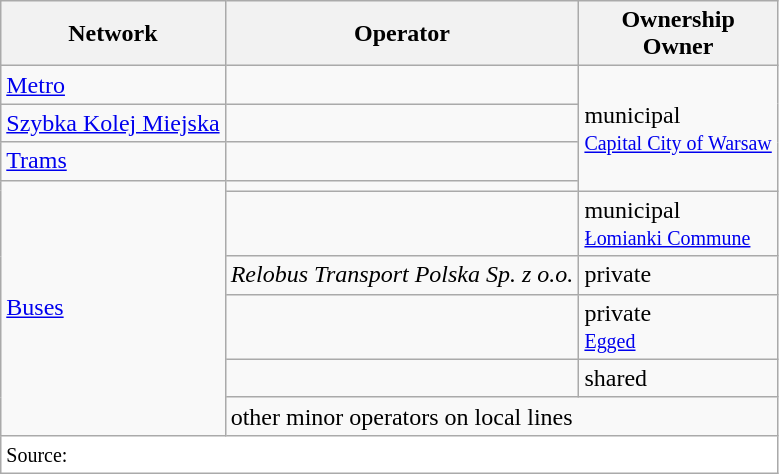<table class="wikitable">
<tr>
<th>Network</th>
<th>Operator</th>
<th>Ownership<br>Owner</th>
</tr>
<tr>
<td><a href='#'>Metro</a></td>
<td></td>
<td rowspan="4">municipal<br><a href='#'><small>Capital City of Warsaw</small></a></td>
</tr>
<tr>
<td><a href='#'>Szybka Kolej Miejska</a></td>
<td></td>
</tr>
<tr>
<td><a href='#'>Trams</a></td>
<td></td>
</tr>
<tr>
<td rowspan="6"><a href='#'>Buses</a></td>
<td></td>
</tr>
<tr>
<td></td>
<td>municipal<br><a href='#'><small>Łomianki Commune</small></a></td>
</tr>
<tr>
<td><em>Relobus Transport Polska Sp. z o.o.</em></td>
<td>private</td>
</tr>
<tr>
<td></td>
<td>private<br><a href='#'><small>Egged</small></a></td>
</tr>
<tr>
<td></td>
<td>shared</td>
</tr>
<tr>
<td colspan="2">other minor operators on local lines</td>
</tr>
<tr>
<td colspan="3" style="background:white"><small>Source:</small></td>
</tr>
</table>
